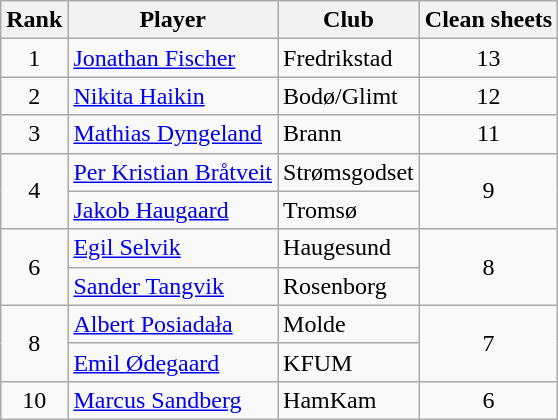<table class="wikitable" style="text-align:center">
<tr>
<th>Rank</th>
<th>Player</th>
<th>Club</th>
<th>Clean sheets</th>
</tr>
<tr>
<td>1</td>
<td align=left> <a href='#'>Jonathan Fischer</a></td>
<td align=left>Fredrikstad</td>
<td>13</td>
</tr>
<tr>
<td>2</td>
<td align=left> <a href='#'>Nikita Haikin</a></td>
<td align=left>Bodø/Glimt</td>
<td>12</td>
</tr>
<tr>
<td>3</td>
<td align=left> <a href='#'>Mathias Dyngeland</a></td>
<td align=left>Brann</td>
<td>11</td>
</tr>
<tr>
<td rowspan=2>4</td>
<td align=left> <a href='#'>Per Kristian Bråtveit</a></td>
<td align=left>Strømsgodset</td>
<td rowspan=2>9</td>
</tr>
<tr>
<td align=left> <a href='#'>Jakob Haugaard</a></td>
<td align=left>Tromsø</td>
</tr>
<tr>
<td rowspan=2>6</td>
<td align=left> <a href='#'>Egil Selvik</a></td>
<td align=left>Haugesund</td>
<td rowspan=2>8</td>
</tr>
<tr>
<td align=left> <a href='#'>Sander Tangvik</a></td>
<td align=left>Rosenborg</td>
</tr>
<tr>
<td rowspan=2>8</td>
<td align=left> <a href='#'>Albert Posiadała</a></td>
<td align=left>Molde</td>
<td rowspan=2>7</td>
</tr>
<tr>
<td align=left> <a href='#'>Emil Ødegaard</a></td>
<td align=left>KFUM</td>
</tr>
<tr>
<td>10</td>
<td align=left> <a href='#'>Marcus Sandberg</a></td>
<td align=left>HamKam</td>
<td>6</td>
</tr>
</table>
